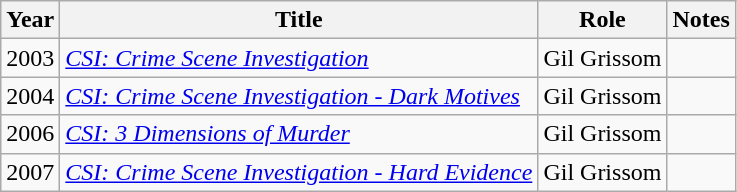<table class="wikitable sortable">
<tr>
<th>Year</th>
<th>Title</th>
<th>Role</th>
<th>Notes</th>
</tr>
<tr>
<td>2003</td>
<td><em><a href='#'>CSI: Crime Scene Investigation</a></em></td>
<td>Gil Grissom</td>
<td></td>
</tr>
<tr>
<td>2004</td>
<td><em><a href='#'>CSI: Crime Scene Investigation - Dark Motives</a></em></td>
<td>Gil Grissom</td>
<td></td>
</tr>
<tr>
<td>2006</td>
<td><em><a href='#'>CSI: 3 Dimensions of Murder</a></em></td>
<td>Gil Grissom</td>
<td></td>
</tr>
<tr>
<td>2007</td>
<td><em><a href='#'>CSI: Crime Scene Investigation - Hard Evidence</a></em></td>
<td>Gil Grissom</td>
<td></td>
</tr>
</table>
